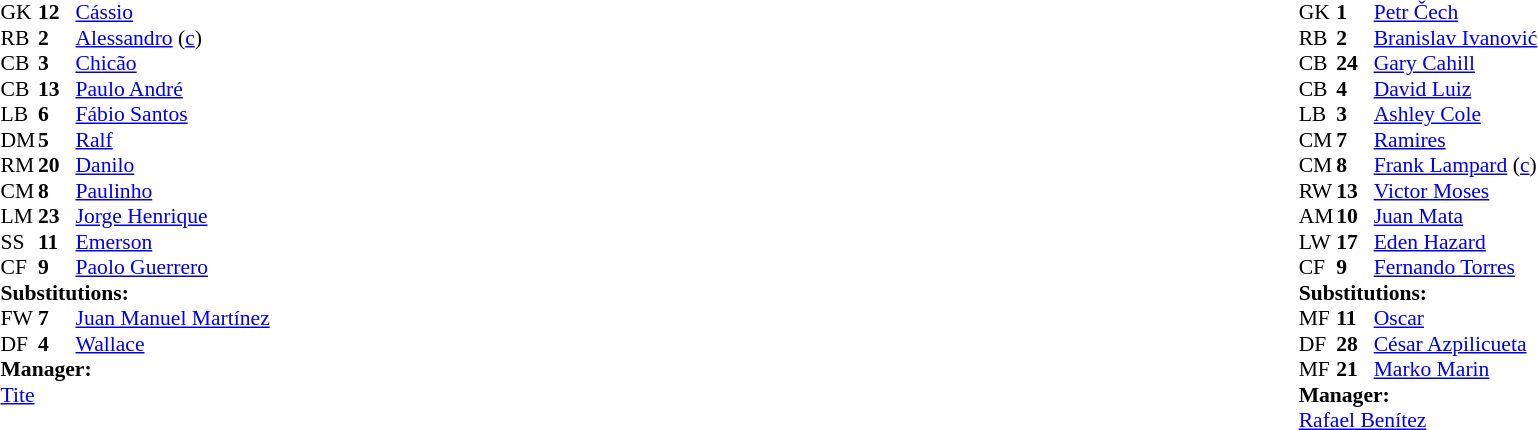<table width=100%>
<tr>
<td valign="top" width="40%"><br><table style="font-size: 90%" cellspacing="0" cellpadding="0">
<tr>
<th width=25></th>
<th width=25></th>
</tr>
<tr>
<td>GK</td>
<td><strong>12</strong></td>
<td> <a href='#'>Cássio</a></td>
</tr>
<tr>
<td>RB</td>
<td><strong>2</strong></td>
<td> <a href='#'>Alessandro</a> (<a href='#'>c</a>)</td>
</tr>
<tr>
<td>CB</td>
<td><strong>3</strong></td>
<td> <a href='#'>Chicão</a></td>
</tr>
<tr>
<td>CB</td>
<td><strong>13</strong></td>
<td> <a href='#'>Paulo André</a></td>
</tr>
<tr>
<td>LB</td>
<td><strong>6</strong></td>
<td> <a href='#'>Fábio Santos</a></td>
</tr>
<tr>
<td>DM</td>
<td><strong>5</strong></td>
<td> <a href='#'>Ralf</a></td>
</tr>
<tr>
<td>RM</td>
<td><strong>20</strong></td>
<td> <a href='#'>Danilo</a></td>
</tr>
<tr>
<td>CM</td>
<td><strong>8</strong></td>
<td> <a href='#'>Paulinho</a></td>
</tr>
<tr>
<td>LM</td>
<td><strong>23</strong></td>
<td> <a href='#'>Jorge Henrique</a></td>
<td></td>
</tr>
<tr>
<td>SS</td>
<td><strong>11</strong></td>
<td> <a href='#'>Emerson</a></td>
<td></td>
<td></td>
</tr>
<tr>
<td>CF</td>
<td><strong>9</strong></td>
<td> <a href='#'>Paolo Guerrero</a></td>
<td></td>
<td></td>
</tr>
<tr>
<td colspan=3><strong>Substitutions:</strong></td>
</tr>
<tr>
<td>FW</td>
<td><strong>7</strong></td>
<td> <a href='#'>Juan Manuel Martínez</a></td>
<td></td>
<td></td>
</tr>
<tr>
<td>DF</td>
<td><strong>4</strong></td>
<td> <a href='#'>Wallace</a></td>
<td></td>
<td></td>
</tr>
<tr>
<td colspan=3><strong>Manager:</strong></td>
</tr>
<tr>
<td colspan=4> <a href='#'>Tite</a></td>
</tr>
</table>
</td>
<td valign="top"></td>
<td valign="top" width="50%"><br><table style="font-size: 90%" cellspacing="0" cellpadding="0" align=center>
<tr>
<th width=25></th>
<th width=25></th>
</tr>
<tr>
<td>GK</td>
<td><strong>1</strong></td>
<td> <a href='#'>Petr Čech</a></td>
</tr>
<tr>
<td>RB</td>
<td><strong>2</strong></td>
<td> <a href='#'>Branislav Ivanović</a></td>
<td></td>
<td></td>
</tr>
<tr>
<td>CB</td>
<td><strong>24</strong></td>
<td> <a href='#'>Gary Cahill</a></td>
<td></td>
</tr>
<tr>
<td>CB</td>
<td><strong>4</strong></td>
<td> <a href='#'>David Luiz</a></td>
<td></td>
</tr>
<tr>
<td>LB</td>
<td><strong>3</strong></td>
<td> <a href='#'>Ashley Cole</a></td>
</tr>
<tr>
<td>CM</td>
<td><strong>7</strong></td>
<td> <a href='#'>Ramires</a></td>
</tr>
<tr>
<td>CM</td>
<td><strong>8</strong></td>
<td> <a href='#'>Frank Lampard</a> (<a href='#'>c</a>)</td>
</tr>
<tr>
<td>RW</td>
<td><strong>13</strong></td>
<td> <a href='#'>Victor Moses</a></td>
<td></td>
<td></td>
</tr>
<tr>
<td>AM</td>
<td><strong>10</strong></td>
<td> <a href='#'>Juan Mata</a></td>
</tr>
<tr>
<td>LW</td>
<td><strong>17</strong></td>
<td> <a href='#'>Eden Hazard</a></td>
<td></td>
<td></td>
</tr>
<tr>
<td>CF</td>
<td><strong>9</strong></td>
<td> <a href='#'>Fernando Torres</a></td>
</tr>
<tr>
<td colspan=3><strong>Substitutions:</strong></td>
</tr>
<tr>
<td>MF</td>
<td><strong>11</strong></td>
<td> <a href='#'>Oscar</a></td>
<td></td>
<td></td>
</tr>
<tr>
<td>DF</td>
<td><strong>28</strong></td>
<td> <a href='#'>César Azpilicueta</a></td>
<td></td>
<td></td>
</tr>
<tr>
<td>MF</td>
<td><strong>21</strong></td>
<td> <a href='#'>Marko Marin</a></td>
<td></td>
<td></td>
</tr>
<tr>
<td colspan=3><strong>Manager:</strong></td>
</tr>
<tr>
<td colspan=4> <a href='#'>Rafael Benítez</a></td>
</tr>
</table>
</td>
</tr>
</table>
